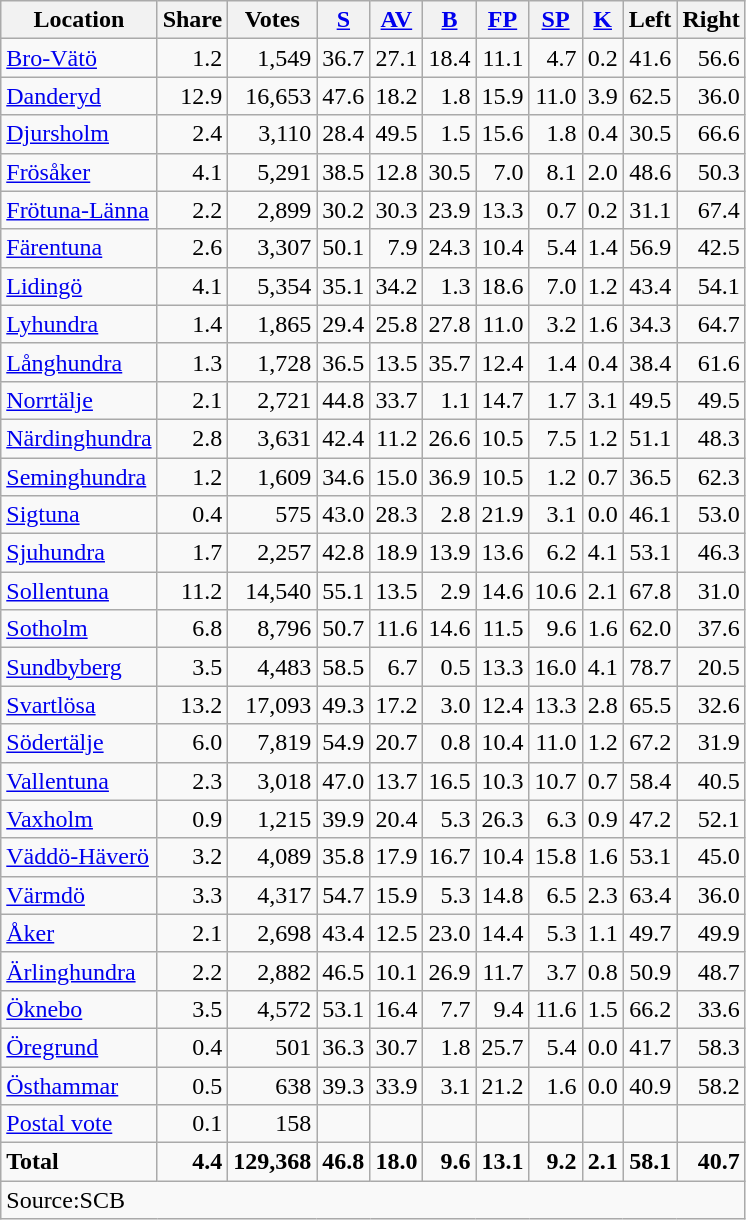<table class="wikitable sortable" style=text-align:right>
<tr>
<th>Location</th>
<th>Share</th>
<th>Votes</th>
<th><a href='#'>S</a></th>
<th><a href='#'>AV</a></th>
<th><a href='#'>B</a></th>
<th><a href='#'>FP</a></th>
<th><a href='#'>SP</a></th>
<th><a href='#'>K</a></th>
<th>Left</th>
<th>Right</th>
</tr>
<tr>
<td align=left><a href='#'>Bro-Vätö</a></td>
<td>1.2</td>
<td>1,549</td>
<td>36.7</td>
<td>27.1</td>
<td>18.4</td>
<td>11.1</td>
<td>4.7</td>
<td>0.2</td>
<td>41.6</td>
<td>56.6</td>
</tr>
<tr>
<td align=left><a href='#'>Danderyd</a></td>
<td>12.9</td>
<td>16,653</td>
<td>47.6</td>
<td>18.2</td>
<td>1.8</td>
<td>15.9</td>
<td>11.0</td>
<td>3.9</td>
<td>62.5</td>
<td>36.0</td>
</tr>
<tr>
<td align=left><a href='#'>Djursholm</a></td>
<td>2.4</td>
<td>3,110</td>
<td>28.4</td>
<td>49.5</td>
<td>1.5</td>
<td>15.6</td>
<td>1.8</td>
<td>0.4</td>
<td>30.5</td>
<td>66.6</td>
</tr>
<tr>
<td align=left><a href='#'>Frösåker</a></td>
<td>4.1</td>
<td>5,291</td>
<td>38.5</td>
<td>12.8</td>
<td>30.5</td>
<td>7.0</td>
<td>8.1</td>
<td>2.0</td>
<td>48.6</td>
<td>50.3</td>
</tr>
<tr>
<td align=left><a href='#'>Frötuna-Länna</a></td>
<td>2.2</td>
<td>2,899</td>
<td>30.2</td>
<td>30.3</td>
<td>23.9</td>
<td>13.3</td>
<td>0.7</td>
<td>0.2</td>
<td>31.1</td>
<td>67.4</td>
</tr>
<tr>
<td align=left><a href='#'>Färentuna</a></td>
<td>2.6</td>
<td>3,307</td>
<td>50.1</td>
<td>7.9</td>
<td>24.3</td>
<td>10.4</td>
<td>5.4</td>
<td>1.4</td>
<td>56.9</td>
<td>42.5</td>
</tr>
<tr>
<td align=left><a href='#'>Lidingö</a></td>
<td>4.1</td>
<td>5,354</td>
<td>35.1</td>
<td>34.2</td>
<td>1.3</td>
<td>18.6</td>
<td>7.0</td>
<td>1.2</td>
<td>43.4</td>
<td>54.1</td>
</tr>
<tr>
<td align=left><a href='#'>Lyhundra</a></td>
<td>1.4</td>
<td>1,865</td>
<td>29.4</td>
<td>25.8</td>
<td>27.8</td>
<td>11.0</td>
<td>3.2</td>
<td>1.6</td>
<td>34.3</td>
<td>64.7</td>
</tr>
<tr>
<td align=left><a href='#'>Långhundra</a></td>
<td>1.3</td>
<td>1,728</td>
<td>36.5</td>
<td>13.5</td>
<td>35.7</td>
<td>12.4</td>
<td>1.4</td>
<td>0.4</td>
<td>38.4</td>
<td>61.6</td>
</tr>
<tr>
<td align=left><a href='#'>Norrtälje</a></td>
<td>2.1</td>
<td>2,721</td>
<td>44.8</td>
<td>33.7</td>
<td>1.1</td>
<td>14.7</td>
<td>1.7</td>
<td>3.1</td>
<td>49.5</td>
<td>49.5</td>
</tr>
<tr>
<td align=left><a href='#'>Närdinghundra</a></td>
<td>2.8</td>
<td>3,631</td>
<td>42.4</td>
<td>11.2</td>
<td>26.6</td>
<td>10.5</td>
<td>7.5</td>
<td>1.2</td>
<td>51.1</td>
<td>48.3</td>
</tr>
<tr>
<td align=left><a href='#'>Seminghundra</a></td>
<td>1.2</td>
<td>1,609</td>
<td>34.6</td>
<td>15.0</td>
<td>36.9</td>
<td>10.5</td>
<td>1.2</td>
<td>0.7</td>
<td>36.5</td>
<td>62.3</td>
</tr>
<tr>
<td align=left><a href='#'>Sigtuna</a></td>
<td>0.4</td>
<td>575</td>
<td>43.0</td>
<td>28.3</td>
<td>2.8</td>
<td>21.9</td>
<td>3.1</td>
<td>0.0</td>
<td>46.1</td>
<td>53.0</td>
</tr>
<tr>
<td align=left><a href='#'>Sjuhundra</a></td>
<td>1.7</td>
<td>2,257</td>
<td>42.8</td>
<td>18.9</td>
<td>13.9</td>
<td>13.6</td>
<td>6.2</td>
<td>4.1</td>
<td>53.1</td>
<td>46.3</td>
</tr>
<tr>
<td align=left><a href='#'>Sollentuna</a></td>
<td>11.2</td>
<td>14,540</td>
<td>55.1</td>
<td>13.5</td>
<td>2.9</td>
<td>14.6</td>
<td>10.6</td>
<td>2.1</td>
<td>67.8</td>
<td>31.0</td>
</tr>
<tr>
<td align=left><a href='#'>Sotholm</a></td>
<td>6.8</td>
<td>8,796</td>
<td>50.7</td>
<td>11.6</td>
<td>14.6</td>
<td>11.5</td>
<td>9.6</td>
<td>1.6</td>
<td>62.0</td>
<td>37.6</td>
</tr>
<tr>
<td align=left><a href='#'>Sundbyberg</a></td>
<td>3.5</td>
<td>4,483</td>
<td>58.5</td>
<td>6.7</td>
<td>0.5</td>
<td>13.3</td>
<td>16.0</td>
<td>4.1</td>
<td>78.7</td>
<td>20.5</td>
</tr>
<tr>
<td align=left><a href='#'>Svartlösa</a></td>
<td>13.2</td>
<td>17,093</td>
<td>49.3</td>
<td>17.2</td>
<td>3.0</td>
<td>12.4</td>
<td>13.3</td>
<td>2.8</td>
<td>65.5</td>
<td>32.6</td>
</tr>
<tr>
<td align=left><a href='#'>Södertälje</a></td>
<td>6.0</td>
<td>7,819</td>
<td>54.9</td>
<td>20.7</td>
<td>0.8</td>
<td>10.4</td>
<td>11.0</td>
<td>1.2</td>
<td>67.2</td>
<td>31.9</td>
</tr>
<tr>
<td align=left><a href='#'>Vallentuna</a></td>
<td>2.3</td>
<td>3,018</td>
<td>47.0</td>
<td>13.7</td>
<td>16.5</td>
<td>10.3</td>
<td>10.7</td>
<td>0.7</td>
<td>58.4</td>
<td>40.5</td>
</tr>
<tr>
<td align=left><a href='#'>Vaxholm</a></td>
<td>0.9</td>
<td>1,215</td>
<td>39.9</td>
<td>20.4</td>
<td>5.3</td>
<td>26.3</td>
<td>6.3</td>
<td>0.9</td>
<td>47.2</td>
<td>52.1</td>
</tr>
<tr>
<td align=left><a href='#'>Väddö-Häverö</a></td>
<td>3.2</td>
<td>4,089</td>
<td>35.8</td>
<td>17.9</td>
<td>16.7</td>
<td>10.4</td>
<td>15.8</td>
<td>1.6</td>
<td>53.1</td>
<td>45.0</td>
</tr>
<tr>
<td align=left><a href='#'>Värmdö</a></td>
<td>3.3</td>
<td>4,317</td>
<td>54.7</td>
<td>15.9</td>
<td>5.3</td>
<td>14.8</td>
<td>6.5</td>
<td>2.3</td>
<td>63.4</td>
<td>36.0</td>
</tr>
<tr>
<td align=left><a href='#'>Åker</a></td>
<td>2.1</td>
<td>2,698</td>
<td>43.4</td>
<td>12.5</td>
<td>23.0</td>
<td>14.4</td>
<td>5.3</td>
<td>1.1</td>
<td>49.7</td>
<td>49.9</td>
</tr>
<tr>
<td align=left><a href='#'>Ärlinghundra</a></td>
<td>2.2</td>
<td>2,882</td>
<td>46.5</td>
<td>10.1</td>
<td>26.9</td>
<td>11.7</td>
<td>3.7</td>
<td>0.8</td>
<td>50.9</td>
<td>48.7</td>
</tr>
<tr>
<td align=left><a href='#'>Öknebo</a></td>
<td>3.5</td>
<td>4,572</td>
<td>53.1</td>
<td>16.4</td>
<td>7.7</td>
<td>9.4</td>
<td>11.6</td>
<td>1.5</td>
<td>66.2</td>
<td>33.6</td>
</tr>
<tr>
<td align=left><a href='#'>Öregrund</a></td>
<td>0.4</td>
<td>501</td>
<td>36.3</td>
<td>30.7</td>
<td>1.8</td>
<td>25.7</td>
<td>5.4</td>
<td>0.0</td>
<td>41.7</td>
<td>58.3</td>
</tr>
<tr>
<td align=left><a href='#'>Östhammar</a></td>
<td>0.5</td>
<td>638</td>
<td>39.3</td>
<td>33.9</td>
<td>3.1</td>
<td>21.2</td>
<td>1.6</td>
<td>0.0</td>
<td>40.9</td>
<td>58.2</td>
</tr>
<tr>
<td align=left><a href='#'>Postal vote</a></td>
<td>0.1</td>
<td>158</td>
<td></td>
<td></td>
<td></td>
<td></td>
<td></td>
<td></td>
<td></td>
<td></td>
</tr>
<tr>
<td align=left><strong>Total</strong></td>
<td><strong>4.4</strong></td>
<td><strong>129,368</strong></td>
<td><strong>46.8</strong></td>
<td><strong>18.0</strong></td>
<td><strong>9.6</strong></td>
<td><strong>13.1</strong></td>
<td><strong>9.2</strong></td>
<td><strong>2.1</strong></td>
<td><strong>58.1</strong></td>
<td><strong>40.7</strong></td>
</tr>
<tr>
<td align=left colspan=11>Source:SCB </td>
</tr>
</table>
